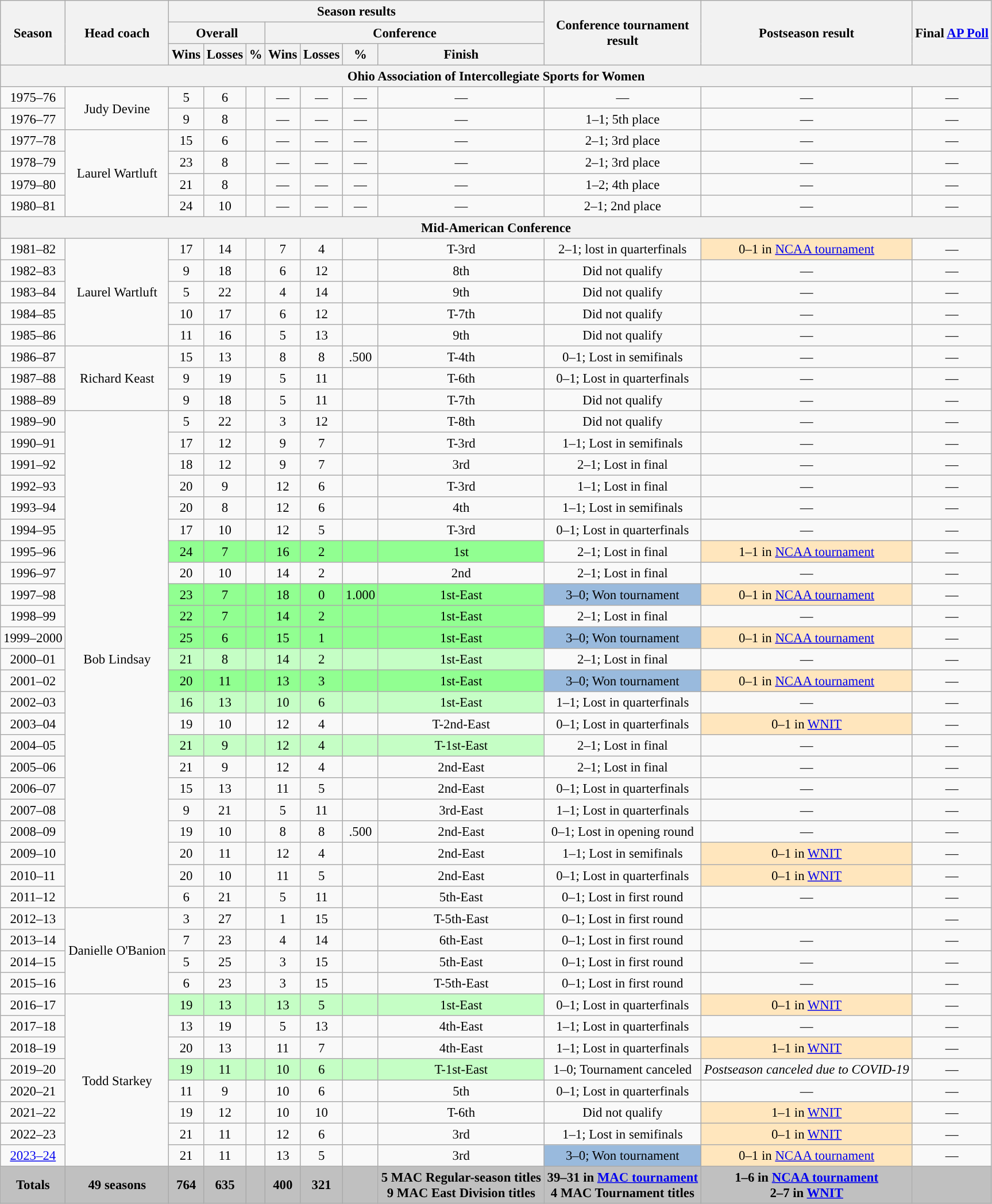<table class="wikitable" style="font-size: 95%; text-align:center;">
<tr>
<th rowspan="3">Season</th>
<th rowspan="3">Head coach</th>
<th colspan="7">Season results</th>
<th rowspan="3">Conference tournament<br>result<br></th>
<th rowspan="3">Postseason result<br></th>
<th rowspan="3">Final <a href='#'>AP Poll</a><br></th>
</tr>
<tr>
<th colspan="3">Overall</th>
<th colspan="4">Conference</th>
</tr>
<tr>
<th>Wins</th>
<th>Losses</th>
<th>%</th>
<th>Wins</th>
<th>Losses</th>
<th>%</th>
<th>Finish</th>
</tr>
<tr>
<th colspan="12">Ohio Association of Intercollegiate Sports for Women</th>
</tr>
<tr>
<td>1975–76</td>
<td rowspan=2>Judy Devine</td>
<td>5</td>
<td>6</td>
<td></td>
<td>—</td>
<td>—</td>
<td>—</td>
<td>—</td>
<td>—</td>
<td>—</td>
<td>—</td>
</tr>
<tr>
<td>1976–77</td>
<td>9</td>
<td>8</td>
<td></td>
<td>—</td>
<td>—</td>
<td>—</td>
<td>—</td>
<td>1–1; 5th place</td>
<td>—</td>
<td>—</td>
</tr>
<tr>
<td>1977–78</td>
<td rowspan=4>Laurel Wartluft</td>
<td>15</td>
<td>6</td>
<td></td>
<td>—</td>
<td>—</td>
<td>—</td>
<td>—</td>
<td>2–1; 3rd place</td>
<td>—</td>
<td>—</td>
</tr>
<tr>
<td>1978–79</td>
<td>23</td>
<td>8</td>
<td></td>
<td>—</td>
<td>—</td>
<td>—</td>
<td>—</td>
<td>2–1; 3rd place</td>
<td>—</td>
<td>—</td>
</tr>
<tr>
<td>1979–80</td>
<td>21</td>
<td>8</td>
<td></td>
<td>—</td>
<td>—</td>
<td>—</td>
<td>—</td>
<td>1–2; 4th place</td>
<td>—</td>
<td>—</td>
</tr>
<tr>
<td>1980–81</td>
<td>24</td>
<td>10</td>
<td></td>
<td>—</td>
<td>—</td>
<td>—</td>
<td>—</td>
<td>2–1; 2nd place</td>
<td>—</td>
<td>—</td>
</tr>
<tr>
<th colspan="12">Mid-American Conference</th>
</tr>
<tr>
<td>1981–82</td>
<td rowspan=5>Laurel Wartluft</td>
<td>17</td>
<td>14</td>
<td></td>
<td>7</td>
<td>4</td>
<td></td>
<td>T-3rd</td>
<td>2–1; lost in quarterfinals</td>
<td bgcolor="#ffe6bd">0–1 in <a href='#'>NCAA tournament</a></td>
<td>—</td>
</tr>
<tr>
<td>1982–83</td>
<td>9</td>
<td>18</td>
<td></td>
<td>6</td>
<td>12</td>
<td></td>
<td>8th</td>
<td>Did not qualify</td>
<td>—</td>
<td>—</td>
</tr>
<tr>
<td>1983–84</td>
<td>5</td>
<td>22</td>
<td></td>
<td>4</td>
<td>14</td>
<td></td>
<td>9th</td>
<td>Did not qualify</td>
<td>—</td>
<td>—</td>
</tr>
<tr>
<td>1984–85</td>
<td>10</td>
<td>17</td>
<td></td>
<td>6</td>
<td>12</td>
<td></td>
<td>T-7th</td>
<td>Did not qualify</td>
<td>—</td>
<td>—</td>
</tr>
<tr>
<td>1985–86</td>
<td>11</td>
<td>16</td>
<td></td>
<td>5</td>
<td>13</td>
<td></td>
<td>9th</td>
<td>Did not qualify</td>
<td>—</td>
<td>—</td>
</tr>
<tr>
<td>1986–87</td>
<td rowspan=3>Richard Keast</td>
<td>15</td>
<td>13</td>
<td></td>
<td>8</td>
<td>8</td>
<td>.500</td>
<td>T-4th</td>
<td>0–1; Lost in semifinals</td>
<td>—</td>
<td>—</td>
</tr>
<tr>
<td>1987–88</td>
<td>9</td>
<td>19</td>
<td></td>
<td>5</td>
<td>11</td>
<td></td>
<td>T-6th</td>
<td>0–1; Lost in quarterfinals</td>
<td>—</td>
<td>—</td>
</tr>
<tr>
<td>1988–89</td>
<td>9</td>
<td>18</td>
<td></td>
<td>5</td>
<td>11</td>
<td></td>
<td>T-7th</td>
<td>Did not qualify</td>
<td>—</td>
<td>—</td>
</tr>
<tr>
<td>1989–90</td>
<td rowspan=23>Bob Lindsay</td>
<td>5</td>
<td>22</td>
<td></td>
<td>3</td>
<td>12</td>
<td></td>
<td>T-8th</td>
<td>Did not qualify</td>
<td>—</td>
<td>—</td>
</tr>
<tr>
<td>1990–91</td>
<td>17</td>
<td>12</td>
<td></td>
<td>9</td>
<td>7</td>
<td></td>
<td>T-3rd</td>
<td>1–1; Lost in semifinals</td>
<td>—</td>
<td>—</td>
</tr>
<tr>
<td>1991–92</td>
<td>18</td>
<td>12</td>
<td></td>
<td>9</td>
<td>7</td>
<td></td>
<td>3rd</td>
<td>2–1; Lost in final</td>
<td>—</td>
<td>—</td>
</tr>
<tr>
<td>1992–93</td>
<td>20</td>
<td>9</td>
<td></td>
<td>12</td>
<td>6</td>
<td></td>
<td>T-3rd</td>
<td>1–1; Lost in final</td>
<td>—</td>
<td>—</td>
</tr>
<tr>
<td>1993–94</td>
<td>20</td>
<td>8</td>
<td></td>
<td>12</td>
<td>6</td>
<td></td>
<td>4th</td>
<td>1–1; Lost in semifinals</td>
<td>—</td>
<td>—</td>
</tr>
<tr>
<td>1994–95</td>
<td>17</td>
<td>10</td>
<td></td>
<td>12</td>
<td>5</td>
<td></td>
<td>T-3rd</td>
<td>0–1; Lost in quarterfinals</td>
<td>—</td>
<td>—</td>
</tr>
<tr>
<td>1995–96</td>
<td bgcolor="#91ff91">24</td>
<td bgcolor="#91ff91">7</td>
<td bgcolor="#91ff91"></td>
<td bgcolor="#91ff91">16</td>
<td bgcolor="#91ff91">2</td>
<td bgcolor="#91ff91"></td>
<td bgcolor="#91ff91">1st</td>
<td>2–1; Lost in final</td>
<td bgcolor="#ffe6bd">1–1 in <a href='#'>NCAA tournament</a></td>
<td>—</td>
</tr>
<tr>
<td>1996–97</td>
<td>20</td>
<td>10</td>
<td></td>
<td>14</td>
<td>2</td>
<td></td>
<td>2nd</td>
<td>2–1; Lost in final</td>
<td>—</td>
<td>—</td>
</tr>
<tr>
<td>1997–98</td>
<td bgcolor="#91ff91">23</td>
<td bgcolor="#91ff91">7</td>
<td bgcolor="#91ff91"></td>
<td bgcolor="#91ff91">18</td>
<td bgcolor="#91ff91">0</td>
<td bgcolor="#91ff91">1.000</td>
<td bgcolor="#91ff91">1st-East</td>
<td bgcolor="#99badd">3–0; Won tournament</td>
<td bgcolor="#ffe6bd">0–1 in <a href='#'>NCAA tournament</a></td>
<td>—</td>
</tr>
<tr>
<td>1998–99</td>
<td bgcolor="#91ff91">22</td>
<td bgcolor="#91ff91">7</td>
<td bgcolor="#91ff91"></td>
<td bgcolor="#91ff91">14</td>
<td bgcolor="#91ff91">2</td>
<td bgcolor="#91ff91"></td>
<td bgcolor="#91ff91">1st-East</td>
<td>2–1; Lost in final</td>
<td>—</td>
<td>—</td>
</tr>
<tr>
<td>1999–2000</td>
<td bgcolor="#91ff91">25</td>
<td bgcolor="#91ff91">6</td>
<td bgcolor="#91ff91"></td>
<td bgcolor="#91ff91">15</td>
<td bgcolor="#91ff91">1</td>
<td bgcolor="#91ff91"></td>
<td bgcolor="#91ff91">1st-East</td>
<td bgcolor="#99badd">3–0; Won tournament</td>
<td bgcolor="#ffe6bd">0–1 in <a href='#'>NCAA tournament</a></td>
<td>—</td>
</tr>
<tr>
<td>2000–01</td>
<td bgcolor="#C5FEC5">21</td>
<td bgcolor="#C5FEC5">8</td>
<td bgcolor="#C5FEC5"></td>
<td bgcolor="#C5FEC5">14</td>
<td bgcolor="#C5FEC5">2</td>
<td bgcolor="#C5FEC5"></td>
<td bgcolor="#C5FEC5">1st-East</td>
<td>2–1; Lost in final</td>
<td>—</td>
<td>—</td>
</tr>
<tr>
<td>2001–02</td>
<td bgcolor="#91ff91">20</td>
<td bgcolor="#91ff91">11</td>
<td bgcolor="#91ff91"></td>
<td bgcolor="#91ff91">13</td>
<td bgcolor="#91ff91">3</td>
<td bgcolor="#91ff91"></td>
<td bgcolor="#91ff91">1st-East</td>
<td bgcolor="#99badd">3–0; Won tournament</td>
<td bgcolor="#ffe6bd">0–1 in <a href='#'>NCAA tournament</a></td>
<td>—</td>
</tr>
<tr>
<td>2002–03</td>
<td bgcolor="#C5FEC5">16</td>
<td bgcolor="#C5FEC5">13</td>
<td bgcolor="#C5FEC5"></td>
<td bgcolor="#C5FEC5">10</td>
<td bgcolor="#C5FEC5">6</td>
<td bgcolor="#C5FEC5"></td>
<td bgcolor="#C5FEC5">1st-East</td>
<td>1–1; Lost in quarterfinals</td>
<td>—</td>
<td>—</td>
</tr>
<tr>
<td>2003–04</td>
<td>19</td>
<td>10</td>
<td></td>
<td>12</td>
<td>4</td>
<td></td>
<td>T-2nd-East</td>
<td>0–1; Lost in quarterfinals</td>
<td bgcolor="#ffe6bd">0–1 in <a href='#'>WNIT</a></td>
<td>—</td>
</tr>
<tr>
<td>2004–05</td>
<td bgcolor="#C5FEC5">21</td>
<td bgcolor="#C5FEC5">9</td>
<td bgcolor="#C5FEC5"></td>
<td bgcolor="#C5FEC5">12</td>
<td bgcolor="#C5FEC5">4</td>
<td bgcolor="#C5FEC5"></td>
<td bgcolor="#C5FEC5">T-1st-East</td>
<td>2–1; Lost in final</td>
<td>—</td>
<td>—</td>
</tr>
<tr>
<td>2005–06</td>
<td>21</td>
<td>9</td>
<td></td>
<td>12</td>
<td>4</td>
<td></td>
<td>2nd-East</td>
<td>2–1; Lost in final</td>
<td>—</td>
<td>—</td>
</tr>
<tr>
<td>2006–07</td>
<td>15</td>
<td>13</td>
<td></td>
<td>11</td>
<td>5</td>
<td></td>
<td>2nd-East</td>
<td>0–1; Lost in quarterfinals</td>
<td>—</td>
<td>—</td>
</tr>
<tr>
<td>2007–08</td>
<td>9</td>
<td>21</td>
<td></td>
<td>5</td>
<td>11</td>
<td></td>
<td>3rd-East</td>
<td>1–1; Lost in quarterfinals</td>
<td>—</td>
<td>—</td>
</tr>
<tr>
<td>2008–09</td>
<td>19</td>
<td>10</td>
<td></td>
<td>8</td>
<td>8</td>
<td>.500</td>
<td>2nd-East</td>
<td>0–1; Lost in opening round</td>
<td>—</td>
<td>—</td>
</tr>
<tr>
<td>2009–10</td>
<td>20</td>
<td>11</td>
<td></td>
<td>12</td>
<td>4</td>
<td></td>
<td>2nd-East</td>
<td>1–1; Lost in semifinals</td>
<td bgcolor="#ffe6bd">0–1 in <a href='#'>WNIT</a></td>
<td>—</td>
</tr>
<tr>
<td>2010–11</td>
<td>20</td>
<td>10</td>
<td></td>
<td>11</td>
<td>5</td>
<td></td>
<td>2nd-East</td>
<td>0–1; Lost in quarterfinals</td>
<td bgcolor="#ffe6bd">0–1 in <a href='#'>WNIT</a></td>
<td>—</td>
</tr>
<tr>
<td>2011–12</td>
<td>6</td>
<td>21</td>
<td></td>
<td>5</td>
<td>11</td>
<td></td>
<td>5th-East</td>
<td>0–1; Lost in first round</td>
<td>—</td>
<td>—</td>
</tr>
<tr>
<td>2012–13</td>
<td rowspan=4>Danielle O'Banion</td>
<td>3</td>
<td>27</td>
<td></td>
<td>1</td>
<td>15</td>
<td></td>
<td>T-5th-East</td>
<td>0–1; Lost in first round</td>
<td></td>
<td>—</td>
</tr>
<tr>
<td>2013–14</td>
<td>7</td>
<td>23</td>
<td></td>
<td>4</td>
<td>14</td>
<td></td>
<td>6th-East</td>
<td>0–1; Lost in first round</td>
<td>—</td>
<td>—</td>
</tr>
<tr>
<td>2014–15</td>
<td>5</td>
<td>25</td>
<td></td>
<td>3</td>
<td>15</td>
<td></td>
<td>5th-East</td>
<td>0–1; Lost in first round</td>
<td>—</td>
<td>—</td>
</tr>
<tr>
<td>2015–16</td>
<td>6</td>
<td>23</td>
<td></td>
<td>3</td>
<td>15</td>
<td></td>
<td>T-5th-East</td>
<td>0–1; Lost in first round</td>
<td>—</td>
<td>—</td>
</tr>
<tr>
<td>2016–17</td>
<td rowspan=8>Todd Starkey</td>
<td bgcolor="#C5FEC5">19</td>
<td bgcolor="#C5FEC5">13</td>
<td bgcolor="#C5FEC5"></td>
<td bgcolor="#C5FEC5">13</td>
<td bgcolor="#C5FEC5">5</td>
<td bgcolor="#C5FEC5"></td>
<td bgcolor="#C5FEC5">1st-East</td>
<td>0–1; Lost in quarterfinals</td>
<td bgcolor="#ffe6bd">0–1 in <a href='#'>WNIT</a></td>
<td>—</td>
</tr>
<tr>
<td>2017–18</td>
<td>13</td>
<td>19</td>
<td></td>
<td>5</td>
<td>13</td>
<td></td>
<td>4th-East</td>
<td>1–1; Lost in quarterfinals</td>
<td>—</td>
<td>—</td>
</tr>
<tr>
<td>2018–19</td>
<td>20</td>
<td>13</td>
<td></td>
<td>11</td>
<td>7</td>
<td></td>
<td>4th-East</td>
<td>1–1; Lost in quarterfinals</td>
<td bgcolor="#ffe6bd">1–1 in <a href='#'>WNIT</a></td>
<td>—</td>
</tr>
<tr>
<td>2019–20</td>
<td bgcolor="#C5FEC5">19</td>
<td bgcolor="#C5FEC5">11</td>
<td bgcolor="#C5FEC5"></td>
<td bgcolor="#C5FEC5">10</td>
<td bgcolor="#C5FEC5">6</td>
<td bgcolor="#C5FEC5"></td>
<td bgcolor="#C5FEC5">T-1st-East</td>
<td>1–0; Tournament canceled</td>
<td><em>Postseason canceled due to COVID-19</em></td>
<td>—</td>
</tr>
<tr>
<td>2020–21</td>
<td>11</td>
<td>9</td>
<td></td>
<td>10</td>
<td>6</td>
<td></td>
<td>5th</td>
<td>0–1; Lost in quarterfinals</td>
<td>—</td>
<td>—</td>
</tr>
<tr>
<td>2021–22</td>
<td>19</td>
<td>12</td>
<td></td>
<td>10</td>
<td>10</td>
<td></td>
<td>T-6th</td>
<td>Did not qualify</td>
<td bgcolor="#ffe6bd">1–1 in <a href='#'>WNIT</a></td>
<td>—</td>
</tr>
<tr>
<td>2022–23</td>
<td>21</td>
<td>11</td>
<td></td>
<td>12</td>
<td>6</td>
<td></td>
<td>3rd</td>
<td>1–1; Lost in semifinals</td>
<td bgcolor="#ffe6bd">0–1 in <a href='#'>WNIT</a></td>
<td>—</td>
</tr>
<tr>
<td><a href='#'>2023–24</a></td>
<td>21</td>
<td>11</td>
<td></td>
<td>13</td>
<td>5</td>
<td></td>
<td>3rd</td>
<td bgcolor="#99badd">3–0; Won tournament</td>
<td bgcolor="#ffe6bd">0–1 in <a href='#'>NCAA tournament</a></td>
<td>—</td>
</tr>
<tr>
<td bgcolor="silver"><strong>Totals</strong></td>
<td bgcolor="silver"><strong>49 seasons</strong></td>
<td bgcolor="silver"><strong>764</strong></td>
<td bgcolor="silver"><strong>635</strong></td>
<td bgcolor="silver"><strong></strong></td>
<td bgcolor="silver"><strong>400</strong></td>
<td bgcolor="silver"><strong>321</strong></td>
<td bgcolor="silver"><strong></strong></td>
<td bgcolor="silver"><strong>5 MAC Regular-season titles<br>9 MAC East Division titles</strong></td>
<td bgcolor="silver"><strong>39–31 in <a href='#'>MAC tournament</a><br>4 MAC Tournament titles</strong></td>
<td bgcolor="silver"><strong>1–6 in <a href='#'>NCAA tournament</a><br>2–7 in <a href='#'>WNIT</a></strong></td>
<td bgcolor="silver"></td>
</tr>
</table>
